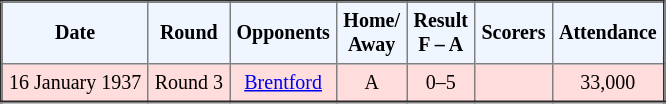<table border="2" cellpadding="4" style="border-collapse:collapse; text-align:center; font-size:smaller;">
<tr style="background:#f0f6ff;">
<th><strong>Date</strong></th>
<th><strong>Round</strong></th>
<th><strong>Opponents</strong></th>
<th><strong>Home/<br>Away</strong></th>
<th><strong>Result<br>F – A</strong></th>
<th><strong>Scorers</strong></th>
<th><strong>Attendance</strong></th>
</tr>
<tr style="background:#fdd;">
<td>16 January 1937</td>
<td>Round 3</td>
<td><a href='#'>Brentford</a></td>
<td>A</td>
<td>0–5</td>
<td></td>
<td>33,000</td>
</tr>
</table>
